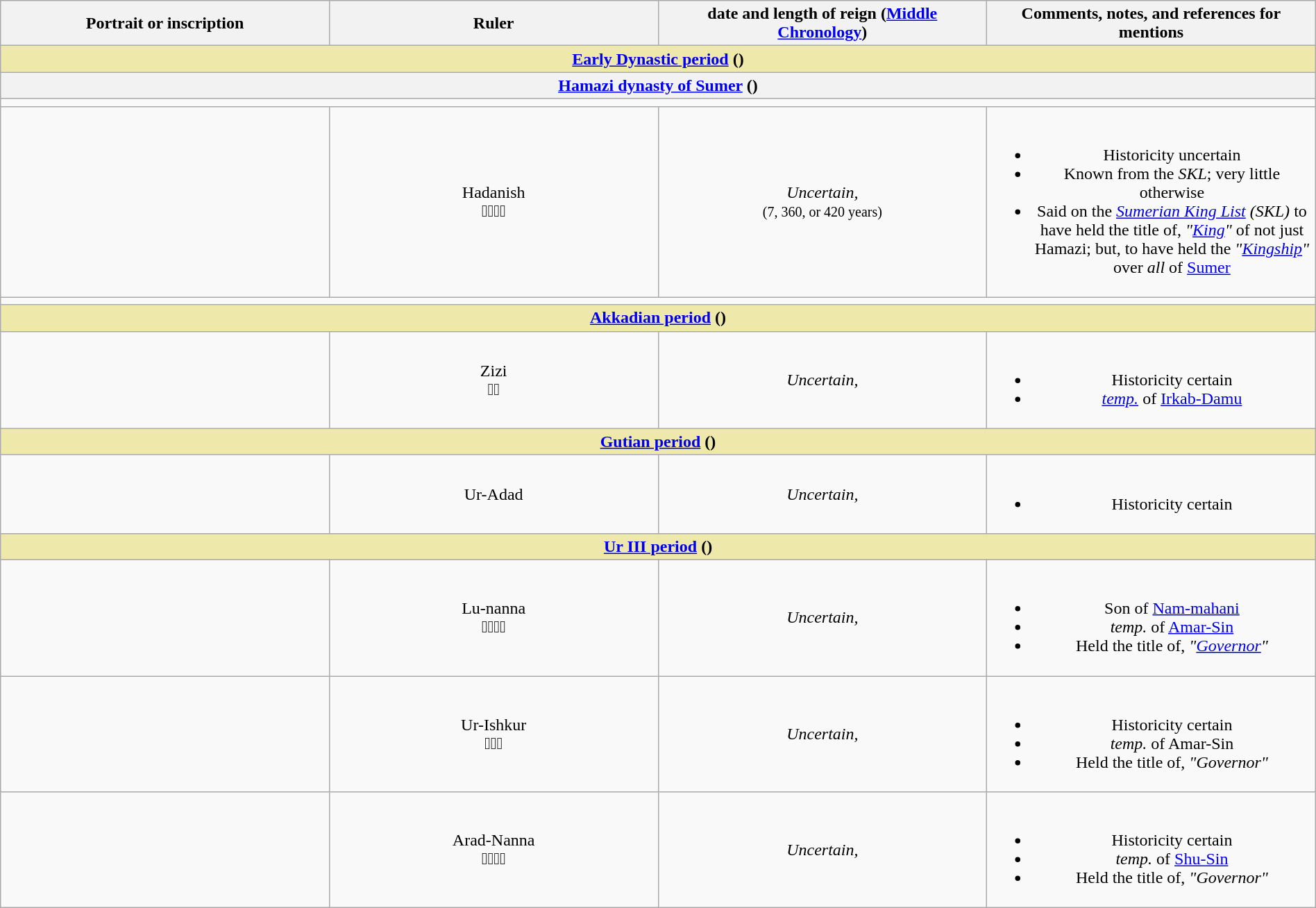<table class="wikitable"border="1"style="width:100%;text-align:center">
<tr>
<th width="20%">Portrait or inscription</th>
<th width="20%">Ruler</th>
<th width="20%"> date and length of reign (<a href='#'>Middle Chronology</a>)</th>
<th width="20%">Comments, notes, and references for mentions</th>
</tr>
<tr>
<td colspan="4"align="center"style="background-color:palegoldenrod"><strong><a href='#'>Early Dynastic period</a> ()</strong></td>
</tr>
<tr>
<th colspan="4"><a href='#'>Hamazi dynasty of Sumer</a> ()</th>
</tr>
<tr>
<td colspan="4"align="left"></td>
</tr>
<tr>
<td></td>
<td>Hadanish<br>𒄩𒁕𒉌𒅖</td>
<td><em>Uncertain,</em> <br><small>(7, 360, or 420 years)</small></td>
<td><br><ul><li>Historicity uncertain</li><li>Known from the <em>SKL</em>; very little otherwise</li><li>Said on the <em><a href='#'>Sumerian King List</a> (SKL)</em> to have held the title of, <em>"<a href='#'>King</a>"</em> of not just Hamazi; but, to have held the <em>"<a href='#'>Kingship</a>"</em> over <em>all</em> of <a href='#'>Sumer</a></li></ul></td>
</tr>
<tr>
<td colspan="4"align="left"></td>
</tr>
<tr>
<td colspan="4"align="center"style="background-color:palegoldenrod"><strong><a href='#'>Akkadian period</a> ()</strong></td>
</tr>
<tr>
<td></td>
<td>Zizi<br>𒍣𒍣</td>
<td><em>Uncertain,</em> </td>
<td><br><ul><li>Historicity certain</li><li><em><a href='#'>temp.</a></em> of <a href='#'>Irkab-Damu</a></li></ul></td>
</tr>
<tr>
<td colspan="4"align="center"style="background-color:palegoldenrod"><strong><a href='#'>Gutian period</a> ()</strong></td>
</tr>
<tr>
<td></td>
<td>Ur-Adad</td>
<td><em>Uncertain,</em> </td>
<td><br><ul><li>Historicity certain</li></ul></td>
</tr>
<tr>
<td colspan="4"align="center"style="background-color:palegoldenrod"><strong><a href='#'>Ur III period</a> ()</strong></td>
</tr>
<tr>
<td></td>
<td>Lu-nanna<br>𒇽𒀭𒋀𒆠</td>
<td><em>Uncertain,</em> </td>
<td><br><ul><li>Son of <a href='#'>Nam-mahani</a></li><li><em>temp.</em> of <a href='#'>Amar-Sin</a></li><li>Held the title of, <em>"<a href='#'>Governor</a>"</em></li></ul></td>
</tr>
<tr>
<td></td>
<td>Ur-Ishkur<br>𒌨𒀭𒅎</td>
<td><em>Uncertain,</em> </td>
<td><br><ul><li>Historicity certain</li><li><em>temp.</em> of Amar-Sin</li><li>Held the title of, <em>"Governor"</em></li></ul></td>
</tr>
<tr>
<td></td>
<td>Arad-Nanna<br>𒀴𒀭𒋀𒆠</td>
<td><em>Uncertain,</em> </td>
<td><br><ul><li>Historicity certain</li><li><em>temp.</em> of <a href='#'>Shu-Sin</a></li><li>Held the title of, <em>"Governor"</em></li></ul></td>
</tr>
</table>
